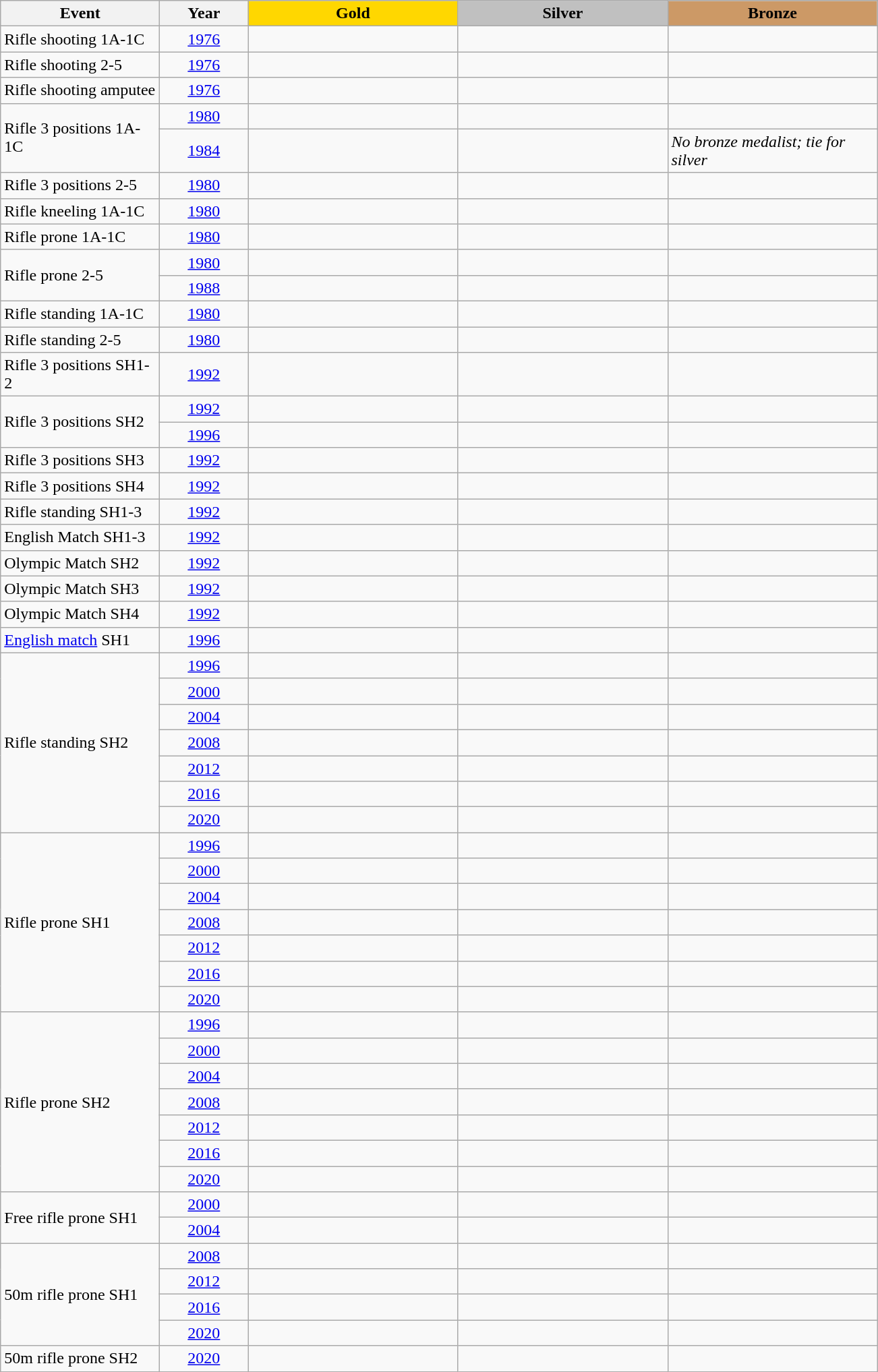<table class="wikitable">
<tr>
<th width=150>Event</th>
<th width=80>Year</th>
<td align=center width=200 bgcolor=gold><strong>Gold</strong></td>
<td align=center width=200 bgcolor=silver><strong>Silver</strong></td>
<td align=center width=200 bgcolor=cc9966><strong>Bronze</strong></td>
</tr>
<tr>
<td>Rifle shooting 1A-1C</td>
<td align=center><a href='#'>1976</a></td>
<td></td>
<td></td>
<td></td>
</tr>
<tr>
<td>Rifle shooting 2-5</td>
<td align=center><a href='#'>1976</a></td>
<td></td>
<td></td>
<td></td>
</tr>
<tr>
<td>Rifle shooting amputee</td>
<td align=center><a href='#'>1976</a></td>
<td></td>
<td></td>
<td></td>
</tr>
<tr>
<td rowspan=2>Rifle 3 positions 1A-1C</td>
<td align=center><a href='#'>1980</a></td>
<td></td>
<td></td>
<td></td>
</tr>
<tr>
<td align=center><a href='#'>1984</a></td>
<td></td>
<td><br></td>
<td><em>No bronze medalist; tie for silver</em></td>
</tr>
<tr>
<td>Rifle 3 positions 2-5</td>
<td align=center><a href='#'>1980</a></td>
<td></td>
<td></td>
<td></td>
</tr>
<tr>
<td>Rifle kneeling 1A-1C</td>
<td align=center><a href='#'>1980</a></td>
<td></td>
<td></td>
<td></td>
</tr>
<tr>
<td>Rifle prone 1A-1C</td>
<td align=center><a href='#'>1980</a></td>
<td></td>
<td></td>
<td></td>
</tr>
<tr>
<td rowspan=2>Rifle prone 2-5</td>
<td align=center><a href='#'>1980</a></td>
<td></td>
<td></td>
<td></td>
</tr>
<tr>
<td align=center><a href='#'>1988</a></td>
<td></td>
<td></td>
<td></td>
</tr>
<tr>
<td>Rifle standing 1A-1C</td>
<td align=center><a href='#'>1980</a></td>
<td></td>
<td></td>
<td></td>
</tr>
<tr>
<td>Rifle standing 2-5</td>
<td align=center><a href='#'>1980</a></td>
<td></td>
<td></td>
<td></td>
</tr>
<tr>
<td>Rifle 3 positions SH1-2</td>
<td align=center><a href='#'>1992</a></td>
<td></td>
<td></td>
<td></td>
</tr>
<tr>
<td rowspan=2>Rifle 3 positions SH2</td>
<td align=center><a href='#'>1992</a></td>
<td></td>
<td></td>
<td></td>
</tr>
<tr>
<td align=center><a href='#'>1996</a></td>
<td></td>
<td></td>
<td></td>
</tr>
<tr>
<td>Rifle 3 positions SH3</td>
<td align=center><a href='#'>1992</a></td>
<td></td>
<td></td>
<td></td>
</tr>
<tr>
<td>Rifle 3 positions SH4</td>
<td align=center><a href='#'>1992</a></td>
<td></td>
<td></td>
<td></td>
</tr>
<tr>
<td>Rifle standing SH1-3</td>
<td align=center><a href='#'>1992</a></td>
<td></td>
<td></td>
<td></td>
</tr>
<tr>
<td>English Match SH1-3</td>
<td align=center><a href='#'>1992</a></td>
<td></td>
<td></td>
<td></td>
</tr>
<tr>
<td>Olympic Match SH2</td>
<td align=center><a href='#'>1992</a></td>
<td></td>
<td></td>
<td></td>
</tr>
<tr>
<td>Olympic Match SH3</td>
<td align=center><a href='#'>1992</a></td>
<td></td>
<td></td>
<td></td>
</tr>
<tr>
<td>Olympic Match SH4</td>
<td align=center><a href='#'>1992</a></td>
<td></td>
<td></td>
<td></td>
</tr>
<tr>
<td><a href='#'>English match</a> SH1</td>
<td align=center><a href='#'>1996</a></td>
<td></td>
<td></td>
<td></td>
</tr>
<tr>
<td rowspan=7>Rifle standing SH2</td>
<td align=center><a href='#'>1996</a></td>
<td></td>
<td></td>
<td></td>
</tr>
<tr>
<td align=center><a href='#'>2000</a></td>
<td></td>
<td></td>
<td></td>
</tr>
<tr>
<td align=center><a href='#'>2004</a></td>
<td></td>
<td></td>
<td></td>
</tr>
<tr>
<td align=center><a href='#'>2008</a></td>
<td></td>
<td></td>
<td></td>
</tr>
<tr>
<td align=center><a href='#'>2012</a></td>
<td></td>
<td></td>
<td></td>
</tr>
<tr>
<td align=center><a href='#'>2016</a></td>
<td></td>
<td></td>
<td></td>
</tr>
<tr>
<td align=center><a href='#'>2020</a></td>
<td></td>
<td></td>
<td></td>
</tr>
<tr>
<td rowspan=7>Rifle prone SH1</td>
<td align=center><a href='#'>1996</a></td>
<td></td>
<td></td>
<td></td>
</tr>
<tr>
<td align=center><a href='#'>2000</a></td>
<td></td>
<td></td>
<td></td>
</tr>
<tr>
<td align=center><a href='#'>2004</a></td>
<td></td>
<td></td>
<td></td>
</tr>
<tr>
<td align=center><a href='#'>2008</a></td>
<td></td>
<td></td>
<td></td>
</tr>
<tr>
<td align=center><a href='#'>2012</a></td>
<td></td>
<td></td>
<td></td>
</tr>
<tr>
<td align=center><a href='#'>2016</a></td>
<td></td>
<td></td>
<td></td>
</tr>
<tr>
<td align=center><a href='#'>2020</a></td>
<td></td>
<td></td>
<td></td>
</tr>
<tr>
<td rowspan=7>Rifle prone SH2</td>
<td align=center><a href='#'>1996</a></td>
<td></td>
<td></td>
<td></td>
</tr>
<tr>
<td align=center><a href='#'>2000</a></td>
<td></td>
<td></td>
<td></td>
</tr>
<tr>
<td align=center><a href='#'>2004</a></td>
<td></td>
<td></td>
<td></td>
</tr>
<tr>
<td align=center><a href='#'>2008</a></td>
<td></td>
<td></td>
<td></td>
</tr>
<tr>
<td align=center><a href='#'>2012</a></td>
<td></td>
<td></td>
<td></td>
</tr>
<tr>
<td align=center><a href='#'>2016</a></td>
<td></td>
<td></td>
<td></td>
</tr>
<tr>
<td align=center><a href='#'>2020</a></td>
<td></td>
<td></td>
<td></td>
</tr>
<tr>
<td rowspan=2>Free rifle prone SH1</td>
<td align=center><a href='#'>2000</a></td>
<td></td>
<td></td>
<td></td>
</tr>
<tr>
<td align=center><a href='#'>2004</a></td>
<td></td>
<td></td>
<td></td>
</tr>
<tr>
<td rowspan=4>50m rifle prone SH1</td>
<td align=center><a href='#'>2008</a></td>
<td></td>
<td></td>
<td></td>
</tr>
<tr>
<td align=center><a href='#'>2012</a></td>
<td></td>
<td></td>
<td></td>
</tr>
<tr>
<td align=center><a href='#'>2016</a></td>
<td></td>
<td></td>
<td></td>
</tr>
<tr>
<td align=center><a href='#'>2020</a></td>
<td></td>
<td></td>
<td></td>
</tr>
<tr>
<td>50m rifle prone SH2</td>
<td align=center><a href='#'>2020</a></td>
<td></td>
<td></td>
<td></td>
</tr>
</table>
